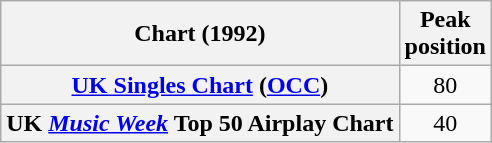<table class="wikitable sortable plainrowheaders" style="text-align:center">
<tr>
<th>Chart (1992)</th>
<th>Peak<br>position</th>
</tr>
<tr>
<th scope="row"><a href='#'>UK Singles Chart</a> (<a href='#'>OCC</a>)</th>
<td>80</td>
</tr>
<tr>
<th scope="row">UK <em><a href='#'>Music Week</a></em> Top 50 Airplay Chart</th>
<td>40</td>
</tr>
</table>
